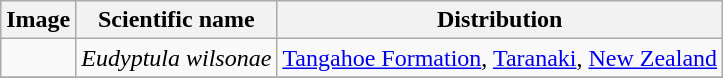<table class="wikitable">
<tr>
<th>Image</th>
<th>Scientific name</th>
<th>Distribution</th>
</tr>
<tr>
<td></td>
<td><em>Eudyptula wilsonae</em></td>
<td><a href='#'>Tangahoe Formation</a>, <a href='#'>Taranaki</a>, <a href='#'>New Zealand</a></td>
</tr>
<tr>
</tr>
</table>
